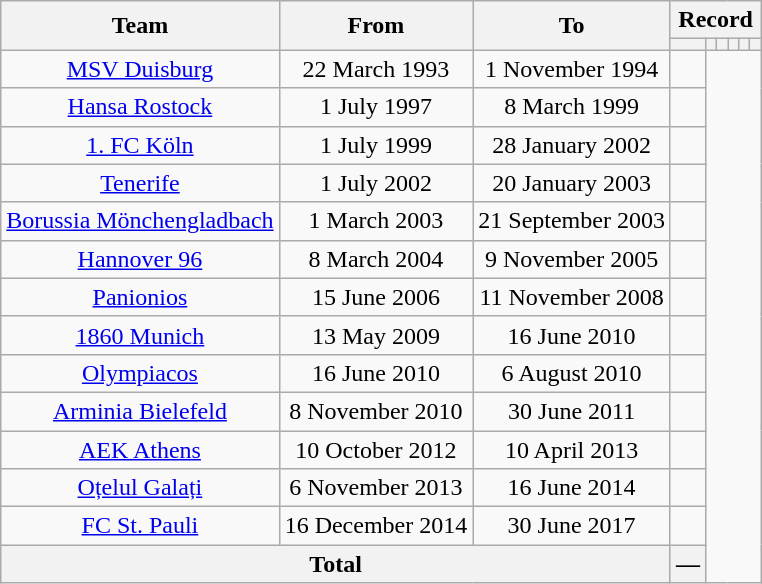<table class="wikitable" style="text-align: center">
<tr>
<th rowspan="2">Team</th>
<th rowspan="2">From</th>
<th rowspan="2">To</th>
<th colspan="6">Record</th>
</tr>
<tr>
<th></th>
<th></th>
<th></th>
<th></th>
<th></th>
<th></th>
</tr>
<tr>
<td><a href='#'>MSV Duisburg</a></td>
<td>22 March 1993</td>
<td>1 November 1994<br></td>
<td></td>
</tr>
<tr>
<td><a href='#'>Hansa Rostock</a></td>
<td>1 July 1997</td>
<td>8 March 1999<br></td>
<td></td>
</tr>
<tr>
<td><a href='#'>1. FC Köln</a></td>
<td>1 July 1999</td>
<td>28 January 2002<br></td>
<td></td>
</tr>
<tr>
<td><a href='#'>Tenerife</a></td>
<td>1 July 2002</td>
<td>20 January 2003<br></td>
<td></td>
</tr>
<tr>
<td><a href='#'>Borussia Mönchengladbach</a></td>
<td>1 March 2003</td>
<td>21 September 2003<br></td>
<td></td>
</tr>
<tr>
<td><a href='#'>Hannover 96</a></td>
<td>8 March 2004</td>
<td>9 November 2005<br></td>
<td></td>
</tr>
<tr>
<td><a href='#'>Panionios</a></td>
<td>15 June 2006</td>
<td>11 November 2008<br></td>
<td></td>
</tr>
<tr>
<td><a href='#'>1860 Munich</a></td>
<td>13 May 2009</td>
<td>16 June 2010<br></td>
<td></td>
</tr>
<tr>
<td><a href='#'>Olympiacos</a></td>
<td>16 June 2010</td>
<td>6 August 2010<br></td>
<td></td>
</tr>
<tr>
<td><a href='#'>Arminia Bielefeld</a></td>
<td>8 November 2010</td>
<td>30 June 2011<br></td>
<td></td>
</tr>
<tr>
<td><a href='#'>AEK Athens</a></td>
<td>10 October 2012</td>
<td>10 April 2013<br></td>
<td></td>
</tr>
<tr>
<td><a href='#'>Oțelul Galați</a></td>
<td>6 November 2013</td>
<td>16 June 2014<br></td>
<td></td>
</tr>
<tr>
<td><a href='#'>FC St. Pauli</a></td>
<td>16 December 2014</td>
<td>30 June 2017<br></td>
<td></td>
</tr>
<tr>
<th colspan="3">Total<br></th>
<th>—</th>
</tr>
</table>
